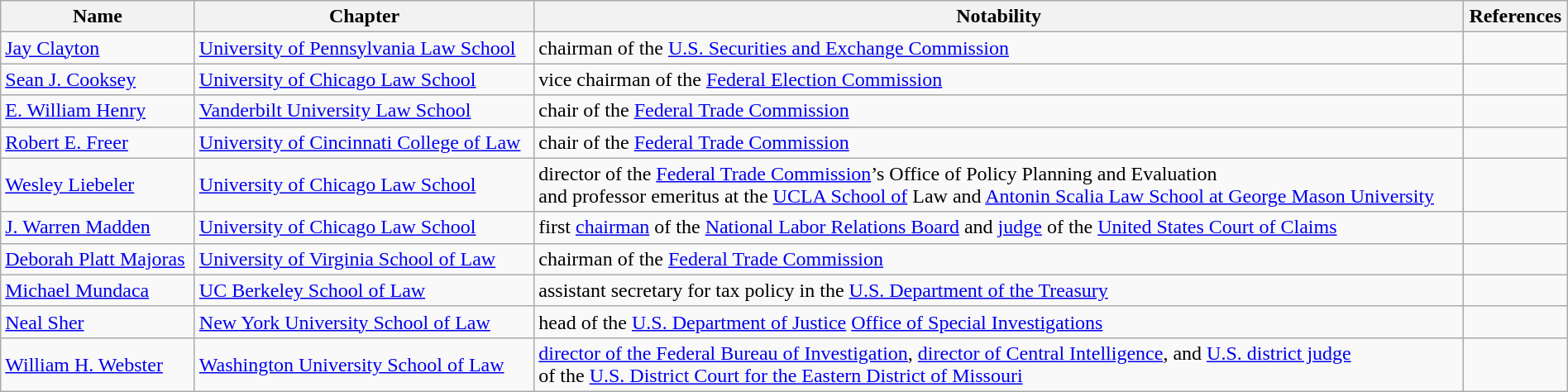<table class="wikitable sortable" style="width:100%;">
<tr>
<th>Name</th>
<th>Chapter</th>
<th>Notability</th>
<th>References</th>
</tr>
<tr>
<td><a href='#'>Jay Clayton</a></td>
<td><a href='#'>University of Pennsylvania Law School</a></td>
<td>chairman of the <a href='#'>U.S. Securities and Exchange Commission</a></td>
<td></td>
</tr>
<tr>
<td><a href='#'>Sean J. Cooksey</a></td>
<td><a href='#'>University of Chicago Law School</a></td>
<td>vice chairman of the <a href='#'>Federal Election Commission</a></td>
<td></td>
</tr>
<tr>
<td><a href='#'>E. William Henry</a></td>
<td><a href='#'>Vanderbilt University Law School</a></td>
<td>chair of the <a href='#'>Federal Trade Commission</a></td>
<td></td>
</tr>
<tr>
<td><a href='#'>Robert E. Freer</a></td>
<td><a href='#'>University of Cincinnati College of Law</a></td>
<td>chair of the <a href='#'>Federal Trade Commission</a></td>
<td></td>
</tr>
<tr>
<td><a href='#'>Wesley Liebeler</a></td>
<td><a href='#'>University of Chicago Law School</a></td>
<td>director of the <a href='#'>Federal Trade Commission</a>’s Office of Policy Planning and Evaluation<br>and professor emeritus at the <a href='#'>UCLA School of</a> Law and <a href='#'>Antonin Scalia Law School at George Mason University</a></td>
<td></td>
</tr>
<tr>
<td><a href='#'>J. Warren Madden</a></td>
<td><a href='#'>University of Chicago Law School</a></td>
<td>first <a href='#'>chairman</a> of the <a href='#'>National Labor Relations Board</a> and <a href='#'>judge</a> of the <a href='#'>United States Court of Claims</a></td>
<td></td>
</tr>
<tr>
<td><a href='#'>Deborah Platt Majoras</a></td>
<td><a href='#'>University of Virginia School of Law</a></td>
<td>chairman of the <a href='#'>Federal Trade Commission</a></td>
<td></td>
</tr>
<tr>
<td><a href='#'>Michael Mundaca</a></td>
<td><a href='#'>UC Berkeley School of Law</a></td>
<td>assistant secretary for tax policy in the <a href='#'>U.S. Department of the Treasury</a></td>
<td></td>
</tr>
<tr>
<td><a href='#'>Neal Sher</a></td>
<td><a href='#'>New York University School of Law</a></td>
<td>head of the <a href='#'>U.S. Department of Justice</a> <a href='#'>Office of Special Investigations</a></td>
<td></td>
</tr>
<tr>
<td><a href='#'>William H. Webster</a></td>
<td><a href='#'>Washington University School of Law</a></td>
<td><a href='#'>director of the Federal Bureau of Investigation</a>, <a href='#'>director of Central Intelligence</a>, and <a href='#'>U.S. district judge</a><br>of the <a href='#'>U.S. District Court for the Eastern District of Missouri</a></td>
<td></td>
</tr>
</table>
